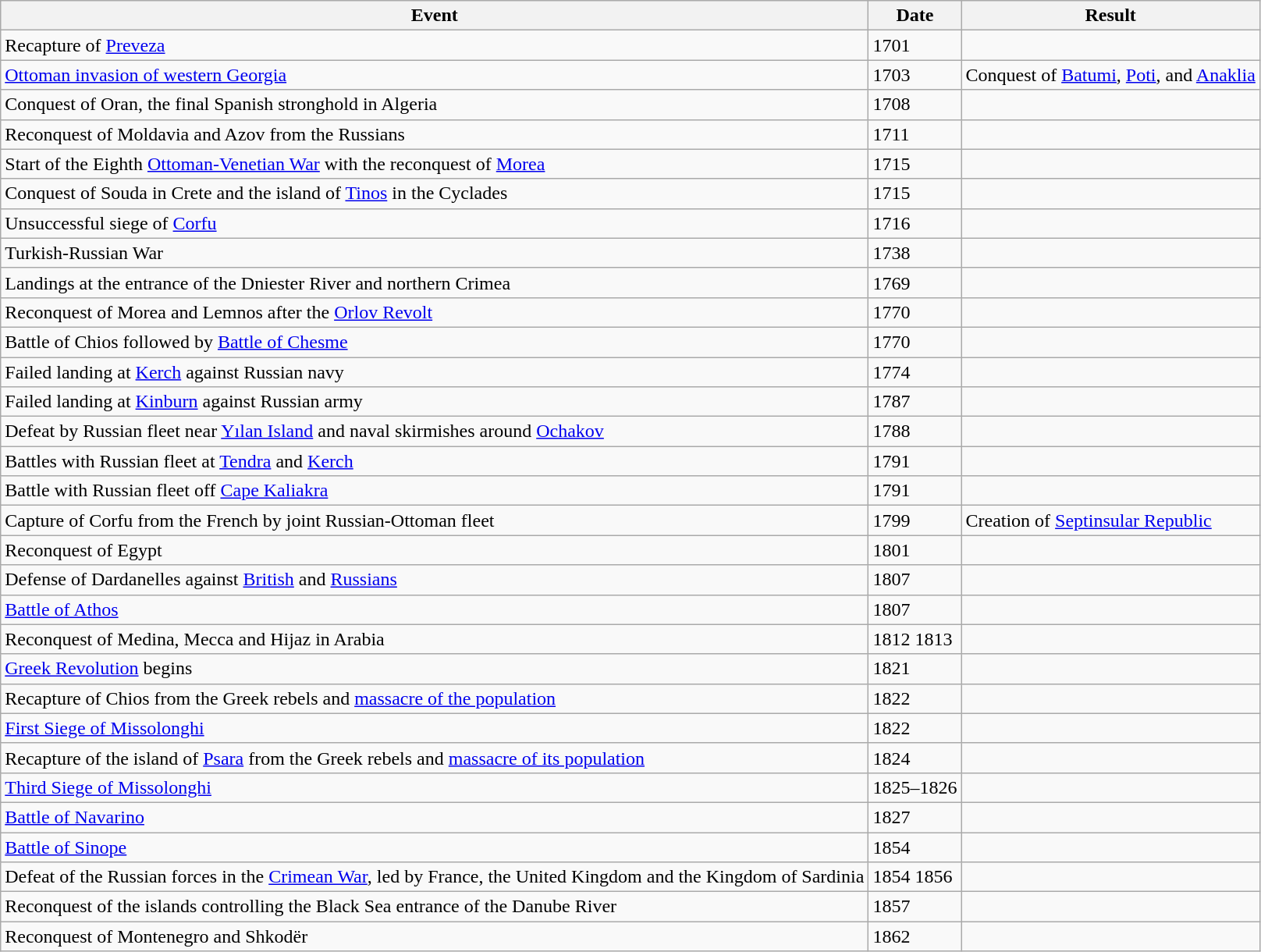<table class="wikitable">
<tr>
<th scope="col">Event</th>
<th scope="col">Date</th>
<th scope="col">Result</th>
</tr>
<tr>
<td>Recapture of <a href='#'>Preveza</a></td>
<td>1701</td>
<td></td>
</tr>
<tr>
<td><a href='#'>Ottoman invasion of western Georgia</a></td>
<td>1703</td>
<td>Conquest of <a href='#'>Batumi</a>, <a href='#'>Poti</a>, and <a href='#'>Anaklia</a></td>
</tr>
<tr>
<td>Conquest of Oran, the final Spanish stronghold in Algeria</td>
<td>1708</td>
<td></td>
</tr>
<tr>
<td>Reconquest of Moldavia and Azov from the Russians</td>
<td>1711</td>
<td></td>
</tr>
<tr>
<td>Start of the Eighth <a href='#'>Ottoman-Venetian War</a> with the reconquest of <a href='#'>Morea</a></td>
<td>1715</td>
<td></td>
</tr>
<tr>
<td>Conquest of Souda in Crete and the island of <a href='#'>Tinos</a> in the Cyclades</td>
<td>1715</td>
<td></td>
</tr>
<tr>
<td>Unsuccessful siege of <a href='#'>Corfu</a></td>
<td>1716</td>
<td></td>
</tr>
<tr>
<td>Turkish-Russian War</td>
<td>1738</td>
<td></td>
</tr>
<tr>
<td>Landings at the entrance of the Dniester River and northern Crimea</td>
<td>1769</td>
<td></td>
</tr>
<tr>
<td>Reconquest of Morea and Lemnos after the <a href='#'>Orlov Revolt</a></td>
<td>1770</td>
<td></td>
</tr>
<tr>
<td>Battle of Chios followed by <a href='#'>Battle of Chesme</a></td>
<td>1770</td>
<td></td>
</tr>
<tr>
<td>Failed landing at <a href='#'>Kerch</a> against Russian navy</td>
<td>1774</td>
<td></td>
</tr>
<tr>
<td>Failed landing at <a href='#'>Kinburn</a> against Russian army</td>
<td>1787</td>
<td></td>
</tr>
<tr>
<td>Defeat by Russian fleet near <a href='#'>Yılan Island</a> and naval skirmishes around <a href='#'>Ochakov</a></td>
<td>1788</td>
<td></td>
</tr>
<tr>
<td>Battles with Russian fleet at <a href='#'>Tendra</a> and <a href='#'>Kerch</a></td>
<td>1791</td>
<td></td>
</tr>
<tr>
<td>Battle with Russian fleet off <a href='#'>Cape Kaliakra</a></td>
<td>1791</td>
<td></td>
</tr>
<tr>
<td>Capture of Corfu from the French by joint Russian-Ottoman fleet</td>
<td>1799</td>
<td>Creation of <a href='#'>Septinsular Republic</a></td>
</tr>
<tr>
<td>Reconquest of Egypt</td>
<td>1801</td>
<td></td>
</tr>
<tr>
<td>Defense of Dardanelles against <a href='#'>British</a> and <a href='#'>Russians</a></td>
<td>1807</td>
<td></td>
</tr>
<tr>
<td><a href='#'>Battle of Athos</a></td>
<td>1807</td>
<td></td>
</tr>
<tr>
<td>Reconquest of Medina, Mecca and Hijaz in Arabia</td>
<td>1812	1813</td>
<td></td>
</tr>
<tr>
<td><a href='#'>Greek Revolution</a> begins</td>
<td>1821</td>
<td></td>
</tr>
<tr>
<td>Recapture of Chios from the Greek rebels and <a href='#'>massacre of the population</a></td>
<td>1822</td>
<td></td>
</tr>
<tr>
<td><a href='#'>First Siege of Missolonghi</a></td>
<td>1822</td>
<td></td>
</tr>
<tr>
<td>Recapture of the island of <a href='#'>Psara</a> from the Greek rebels and <a href='#'>massacre of its population</a></td>
<td>1824</td>
<td></td>
</tr>
<tr>
<td><a href='#'>Third Siege of Missolonghi</a></td>
<td>1825–1826</td>
<td></td>
</tr>
<tr>
<td><a href='#'>Battle of Navarino</a></td>
<td>1827</td>
<td></td>
</tr>
<tr>
<td><a href='#'>Battle of Sinope</a></td>
<td>1854</td>
<td></td>
</tr>
<tr>
<td>Defeat of the Russian forces in the <a href='#'>Crimean War</a>, led by France, the United Kingdom and the Kingdom of Sardinia</td>
<td>1854	1856</td>
<td></td>
</tr>
<tr>
<td>Reconquest of the islands controlling the Black Sea entrance of the Danube River</td>
<td>1857</td>
<td></td>
</tr>
<tr>
<td>Reconquest of Montenegro and Shkodër</td>
<td>1862</td>
<td></td>
</tr>
</table>
